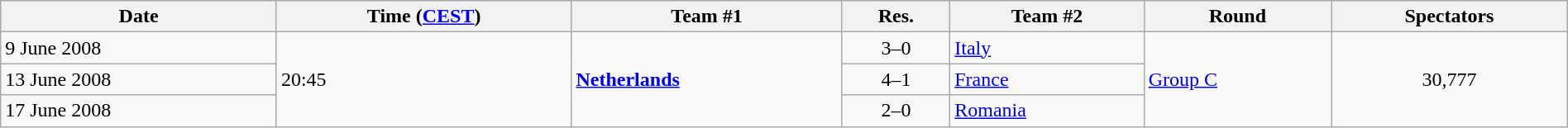<table class="wikitable" style="text-align: left;" width="100%">
<tr>
<th>Date</th>
<th>Time (<a href='#'>CEST</a>)</th>
<th>Team #1</th>
<th>Res.</th>
<th>Team #2</th>
<th>Round</th>
<th>Spectators</th>
</tr>
<tr>
<td>9 June 2008</td>
<td rowspan="3">20:45</td>
<td rowspan="3"><strong> <a href='#'>Netherlands</a></strong></td>
<td style="text-align:center;">3–0</td>
<td> <a href='#'>Italy</a></td>
<td rowspan="3"><a href='#'>Group C</a></td>
<td rowspan="3" style="text-align:center;">30,777</td>
</tr>
<tr>
<td>13 June 2008</td>
<td style="text-align:center;">4–1</td>
<td> <a href='#'>France</a></td>
</tr>
<tr>
<td>17 June 2008</td>
<td style="text-align:center;">2–0</td>
<td> <a href='#'>Romania</a></td>
</tr>
</table>
